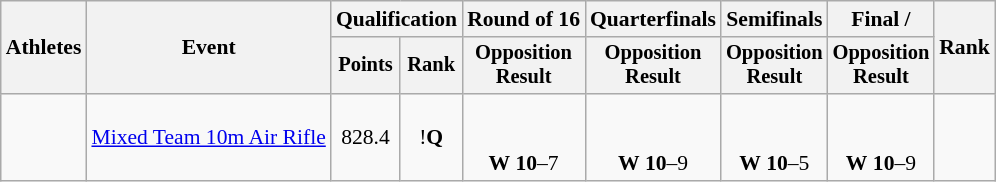<table class="wikitable" style="font-size:90%;">
<tr>
<th rowspan=2>Athletes</th>
<th rowspan=2>Event</th>
<th colspan=2>Qualification</th>
<th>Round of 16</th>
<th>Quarterfinals</th>
<th>Semifinals</th>
<th>Final / </th>
<th rowspan=2>Rank</th>
</tr>
<tr style="font-size:95%">
<th>Points</th>
<th>Rank</th>
<th>Opposition<br>Result</th>
<th>Opposition<br>Result</th>
<th>Opposition<br>Result</th>
<th>Opposition<br>Result</th>
</tr>
<tr align=center>
<td align=left> <br> </td>
<td align=left><a href='#'>Mixed Team 10m Air Rifle</a></td>
<td>828.4</td>
<td>!<strong>Q</strong></td>
<td><br><br><strong>W</strong> <strong>10</strong>–7</td>
<td><br><br><strong>W</strong> <strong>10</strong>–9</td>
<td><br><br><strong>W</strong> <strong>10</strong>–5</td>
<td><br><br><strong>W</strong> <strong>10</strong>–9</td>
<td></td>
</tr>
</table>
